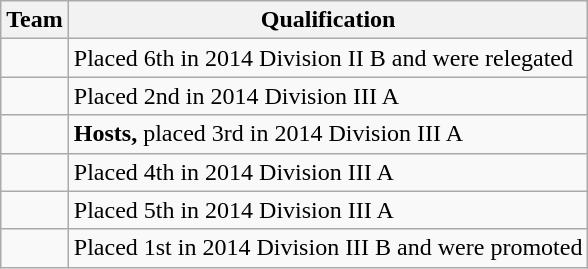<table class="wikitable">
<tr>
<th>Team</th>
<th>Qualification</th>
</tr>
<tr>
<td></td>
<td>Placed 6th in 2014 Division II B and were relegated</td>
</tr>
<tr>
<td></td>
<td>Placed 2nd in 2014 Division III A</td>
</tr>
<tr>
<td></td>
<td><strong>Hosts,</strong> placed 3rd in 2014 Division III A</td>
</tr>
<tr>
<td></td>
<td>Placed 4th in 2014 Division III A</td>
</tr>
<tr>
<td></td>
<td>Placed 5th in 2014 Division III A</td>
</tr>
<tr>
<td></td>
<td>Placed 1st in 2014 Division III B and were promoted</td>
</tr>
</table>
